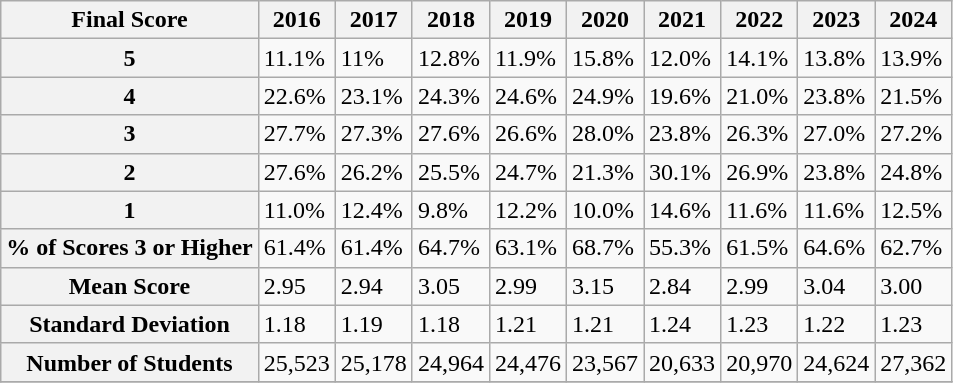<table class="wikitable">
<tr>
<th>Final Score</th>
<th>2016</th>
<th>2017</th>
<th>2018</th>
<th>2019</th>
<th>2020</th>
<th>2021</th>
<th>2022</th>
<th>2023</th>
<th>2024</th>
</tr>
<tr>
<th>5</th>
<td>11.1%</td>
<td>11%</td>
<td>12.8%</td>
<td>11.9%</td>
<td>15.8%</td>
<td>12.0%</td>
<td>14.1%</td>
<td>13.8%</td>
<td>13.9%</td>
</tr>
<tr>
<th>4</th>
<td>22.6%</td>
<td>23.1%</td>
<td>24.3%</td>
<td>24.6%</td>
<td>24.9%</td>
<td>19.6%</td>
<td>21.0%</td>
<td>23.8%</td>
<td>21.5%</td>
</tr>
<tr>
<th>3</th>
<td>27.7%</td>
<td>27.3%</td>
<td>27.6%</td>
<td>26.6%</td>
<td>28.0%</td>
<td>23.8%</td>
<td>26.3%</td>
<td>27.0%</td>
<td>27.2%</td>
</tr>
<tr>
<th>2</th>
<td>27.6%</td>
<td>26.2%</td>
<td>25.5%</td>
<td>24.7%</td>
<td>21.3%</td>
<td>30.1%</td>
<td>26.9%</td>
<td>23.8%</td>
<td>24.8%</td>
</tr>
<tr>
<th>1</th>
<td>11.0%</td>
<td>12.4%</td>
<td>9.8%</td>
<td>12.2%</td>
<td>10.0%</td>
<td>14.6%</td>
<td>11.6%</td>
<td>11.6%</td>
<td>12.5%</td>
</tr>
<tr>
<th>% of Scores 3 or Higher</th>
<td>61.4%</td>
<td>61.4%</td>
<td>64.7%</td>
<td>63.1%</td>
<td>68.7%</td>
<td>55.3%</td>
<td>61.5%</td>
<td>64.6%</td>
<td>62.7%</td>
</tr>
<tr>
<th>Mean Score</th>
<td>2.95</td>
<td>2.94</td>
<td>3.05</td>
<td>2.99</td>
<td>3.15</td>
<td>2.84</td>
<td>2.99</td>
<td>3.04</td>
<td>3.00</td>
</tr>
<tr>
<th>Standard Deviation</th>
<td>1.18</td>
<td>1.19</td>
<td>1.18</td>
<td>1.21</td>
<td>1.21</td>
<td>1.24</td>
<td>1.23</td>
<td>1.22</td>
<td>1.23</td>
</tr>
<tr>
<th>Number of Students</th>
<td>25,523</td>
<td>25,178</td>
<td>24,964</td>
<td>24,476</td>
<td>23,567</td>
<td>20,633</td>
<td>20,970</td>
<td>24,624</td>
<td>27,362</td>
</tr>
<tr>
</tr>
</table>
